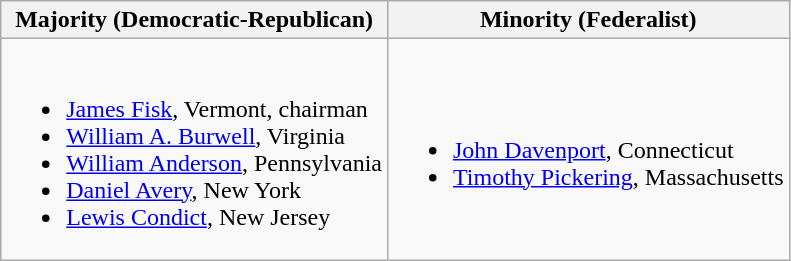<table class=wikitable>
<tr>
<th>Majority (Democratic-Republican)</th>
<th>Minority (Federalist)</th>
</tr>
<tr>
<td><br><ul><li><a href='#'>James Fisk</a>, Vermont, chairman</li><li><a href='#'>William A. Burwell</a>, Virginia</li><li><a href='#'>William Anderson</a>, Pennsylvania</li><li><a href='#'>Daniel Avery</a>, New York</li><li><a href='#'>Lewis Condict</a>, New Jersey</li></ul></td>
<td><br><ul><li><a href='#'>John Davenport</a>, Connecticut</li><li><a href='#'>Timothy Pickering</a>, Massachusetts</li></ul></td>
</tr>
</table>
